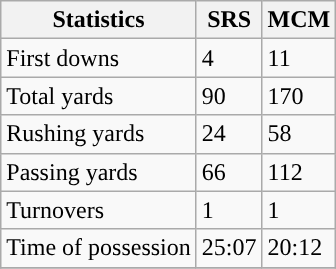<table class="wikitable">
<tr>
<th>Statistics</th>
<th>SRS</th>
<th>MCM</th>
</tr>
<tr>
<td>First downs</td>
<td>4</td>
<td>11</td>
</tr>
<tr>
<td>Total yards</td>
<td>90</td>
<td>170</td>
</tr>
<tr>
<td>Rushing yards</td>
<td>24</td>
<td>58</td>
</tr>
<tr>
<td>Passing yards</td>
<td>66</td>
<td>112</td>
</tr>
<tr>
<td>Turnovers</td>
<td>1</td>
<td>1</td>
</tr>
<tr>
<td>Time of possession</td>
<td>25:07</td>
<td>20:12</td>
</tr>
<tr>
</tr>
</table>
